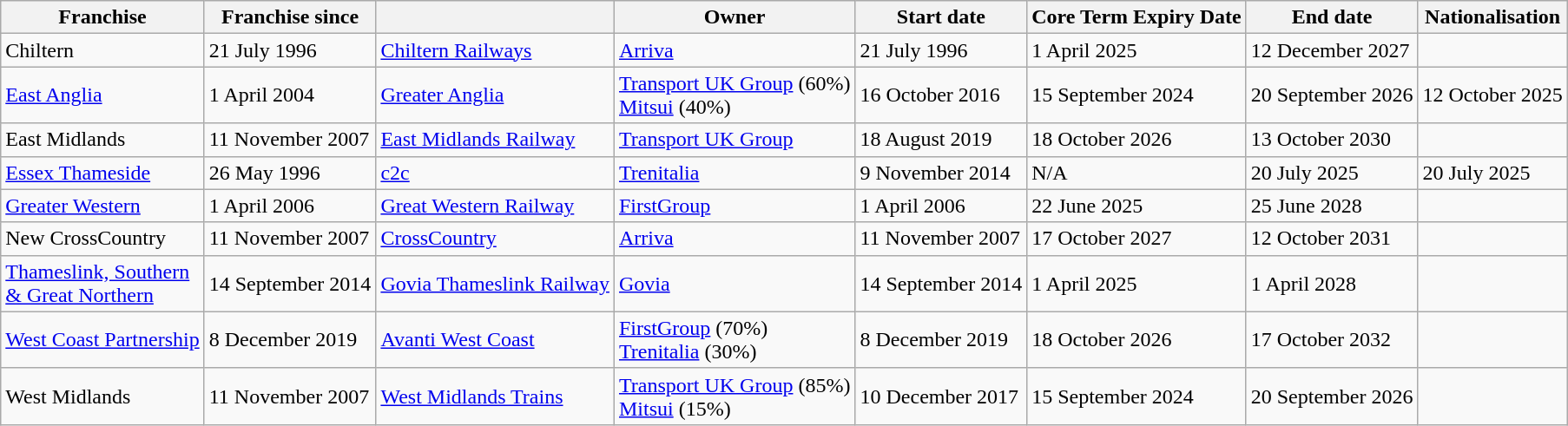<table class="wikitable sortable">
<tr>
<th>Franchise</th>
<th>Franchise since</th>
<th></th>
<th>Owner</th>
<th>Start date</th>
<th>Core Term Expiry Date</th>
<th>End date</th>
<th>Nationalisation</th>
</tr>
<tr>
<td>Chiltern</td>
<td>21 July 1996</td>
<td><a href='#'>Chiltern Railways</a></td>
<td><a href='#'>Arriva</a></td>
<td>21 July 1996</td>
<td>1 April 2025</td>
<td>12 December 2027</td>
<td></td>
</tr>
<tr>
<td><a href='#'>East Anglia</a></td>
<td>1 April 2004</td>
<td><a href='#'>Greater Anglia</a></td>
<td><a href='#'>Transport UK Group</a> (60%)<br><a href='#'>Mitsui</a> (40%)</td>
<td>16 October 2016</td>
<td>15 September 2024</td>
<td>20 September 2026</td>
<td>12 October 2025</td>
</tr>
<tr>
<td>East Midlands</td>
<td>11 November 2007</td>
<td><a href='#'>East Midlands Railway</a></td>
<td><a href='#'>Transport UK Group</a></td>
<td>18 August 2019</td>
<td>18 October 2026</td>
<td>13 October 2030</td>
<td></td>
</tr>
<tr>
<td><a href='#'>Essex Thameside</a></td>
<td>26 May 1996</td>
<td><a href='#'>c2c</a></td>
<td><a href='#'>Trenitalia</a></td>
<td>9 November 2014</td>
<td>N/A</td>
<td>20 July 2025</td>
<td>20 July 2025</td>
</tr>
<tr>
<td><a href='#'>Greater Western</a></td>
<td>1 April 2006</td>
<td><a href='#'>Great Western Railway</a></td>
<td><a href='#'>FirstGroup</a></td>
<td>1 April 2006</td>
<td>22 June 2025</td>
<td>25 June 2028</td>
<td></td>
</tr>
<tr>
<td>New CrossCountry</td>
<td>11 November 2007</td>
<td><a href='#'>CrossCountry</a></td>
<td><a href='#'>Arriva</a></td>
<td>11 November 2007</td>
<td>17 October 2027</td>
<td>12 October 2031</td>
<td></td>
</tr>
<tr>
<td><a href='#'>Thameslink, Southern<br>& Great Northern</a></td>
<td>14 September 2014</td>
<td><a href='#'>Govia Thameslink Railway</a></td>
<td><a href='#'>Govia</a></td>
<td>14 September 2014</td>
<td>1 April 2025</td>
<td>1 April 2028</td>
<td></td>
</tr>
<tr>
<td><a href='#'>West Coast Partnership</a></td>
<td>8 December 2019</td>
<td><a href='#'>Avanti West Coast</a></td>
<td><a href='#'>FirstGroup</a> (70%)<br><a href='#'>Trenitalia</a> (30%)</td>
<td>8 December 2019</td>
<td>18 October 2026</td>
<td>17 October 2032</td>
<td></td>
</tr>
<tr>
<td>West Midlands</td>
<td>11 November 2007</td>
<td><a href='#'>West Midlands Trains</a></td>
<td><a href='#'>Transport UK Group</a> (85%)<br><a href='#'>Mitsui</a> (15%)</td>
<td>10 December 2017</td>
<td>15 September 2024</td>
<td>20 September 2026</td>
<td></td>
</tr>
</table>
